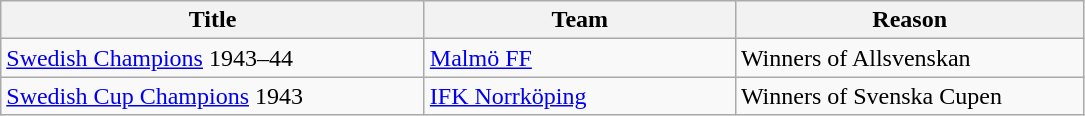<table class="wikitable" style="text-align: left;">
<tr>
<th style="width: 275px;">Title</th>
<th style="width: 200px;">Team</th>
<th style="width: 225px;">Reason</th>
</tr>
<tr>
<td><a href='#'>Swedish Champions</a> 1943–44</td>
<td><a href='#'>Malmö FF</a></td>
<td>Winners of Allsvenskan</td>
</tr>
<tr>
<td><a href='#'>Swedish Cup Champions</a> 1943</td>
<td><a href='#'>IFK Norrköping</a></td>
<td>Winners of Svenska Cupen</td>
</tr>
</table>
